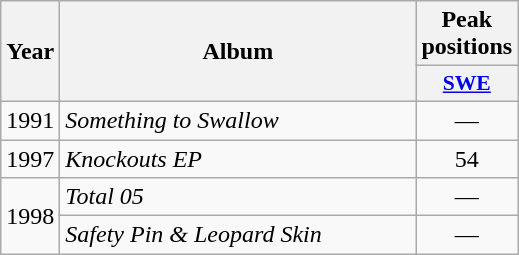<table class="wikitable">
<tr>
<th align="center" rowspan="2" width="10">Year</th>
<th align="center" rowspan="2" width="230">Album</th>
<th align="center" colspan="1" width="20">Peak positions</th>
</tr>
<tr>
<th scope="col" style="width:3em;font-size:90%;"><a href='#'>SWE</a><br></th>
</tr>
<tr>
<td style="text-align:center;">1991</td>
<td><em>Something to Swallow</em></td>
<td style="text-align:center;">—</td>
</tr>
<tr>
<td style="text-align:center;">1997</td>
<td><em>Knockouts EP</em></td>
<td style="text-align:center;">54</td>
</tr>
<tr>
<td style="text-align:center;" rowspan=2>1998</td>
<td><em>Total 05</em></td>
<td style="text-align:center;">—</td>
</tr>
<tr>
<td><em>Safety Pin & Leopard Skin</em></td>
<td style="text-align:center;">—</td>
</tr>
</table>
